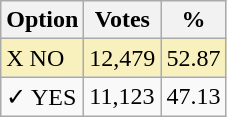<table class="wikitable">
<tr>
<th>Option</th>
<th>Votes</th>
<th>%</th>
</tr>
<tr>
<td style=background:#f8f1bd>X NO</td>
<td style=background:#f8f1bd>12,479</td>
<td style=background:#f8f1bd>52.87</td>
</tr>
<tr>
<td>✓ YES</td>
<td>11,123</td>
<td>47.13</td>
</tr>
</table>
